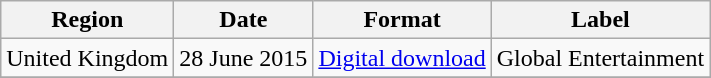<table class=wikitable>
<tr>
<th>Region</th>
<th>Date</th>
<th>Format</th>
<th>Label</th>
</tr>
<tr>
<td>United Kingdom</td>
<td>28 June 2015</td>
<td><a href='#'>Digital download</a></td>
<td>Global Entertainment</td>
</tr>
<tr>
</tr>
</table>
